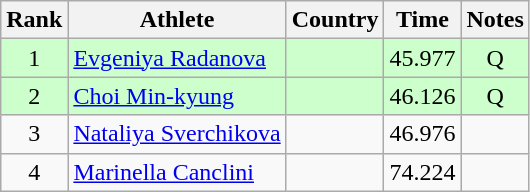<table class="wikitable" style="text-align:center">
<tr>
<th>Rank</th>
<th>Athlete</th>
<th>Country</th>
<th>Time</th>
<th>Notes</th>
</tr>
<tr bgcolor=ccffcc>
<td>1</td>
<td align=left><a href='#'>Evgeniya Radanova</a></td>
<td align=left></td>
<td>45.977</td>
<td>Q</td>
</tr>
<tr bgcolor=ccffcc>
<td>2</td>
<td align=left><a href='#'>Choi Min-kyung</a></td>
<td align=left></td>
<td>46.126</td>
<td>Q</td>
</tr>
<tr>
<td>3</td>
<td align=left><a href='#'>Nataliya Sverchikova</a></td>
<td align=left></td>
<td>46.976</td>
<td></td>
</tr>
<tr>
<td>4</td>
<td align=left><a href='#'>Marinella Canclini</a></td>
<td align=left></td>
<td>74.224</td>
<td></td>
</tr>
</table>
